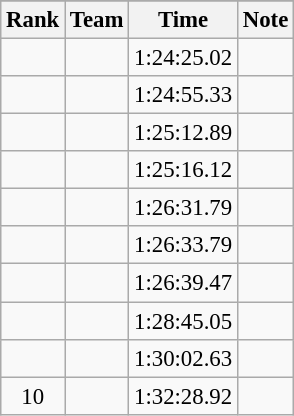<table class="wikitable sortable" style=" text-align:center; font-size:95%;">
<tr>
</tr>
<tr>
<th>Rank</th>
<th>Team</th>
<th>Time</th>
<th>Note</th>
</tr>
<tr>
<td></td>
<td align=left></td>
<td>1:24:25.02</td>
<td></td>
</tr>
<tr>
<td></td>
<td align=left></td>
<td>1:24:55.33</td>
<td></td>
</tr>
<tr>
<td></td>
<td align=left></td>
<td>1:25:12.89</td>
<td></td>
</tr>
<tr>
<td></td>
<td align=left></td>
<td>1:25:16.12</td>
<td></td>
</tr>
<tr>
<td></td>
<td align=left></td>
<td>1:26:31.79</td>
<td></td>
</tr>
<tr>
<td></td>
<td align=left></td>
<td>1:26:33.79</td>
<td></td>
</tr>
<tr>
<td></td>
<td align=left></td>
<td>1:26:39.47</td>
<td></td>
</tr>
<tr>
<td></td>
<td align=left></td>
<td>1:28:45.05</td>
<td></td>
</tr>
<tr>
<td></td>
<td align=left></td>
<td>1:30:02.63</td>
<td></td>
</tr>
<tr>
<td>10</td>
<td align=left></td>
<td>1:32:28.92</td>
<td></td>
</tr>
</table>
